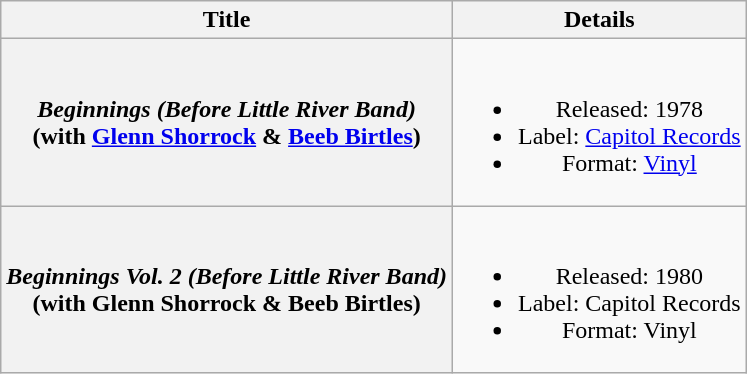<table class="wikitable plainrowheaders" style="text-align:center;" border="1">
<tr>
<th>Title</th>
<th>Details</th>
</tr>
<tr>
<th scope="row"><em>Beginnings (Before Little River Band)</em> <br> (with <a href='#'>Glenn Shorrock</a> & <a href='#'>Beeb Birtles</a>)</th>
<td><br><ul><li>Released:  1978</li><li>Label: <a href='#'>Capitol Records</a></li><li>Format: <a href='#'>Vinyl</a></li></ul></td>
</tr>
<tr>
<th scope="row"><em>Beginnings Vol. 2 (Before Little River Band)</em> <br> (with Glenn Shorrock & Beeb Birtles)</th>
<td><br><ul><li>Released:  1980</li><li>Label: Capitol Records</li><li>Format: Vinyl</li></ul></td>
</tr>
</table>
